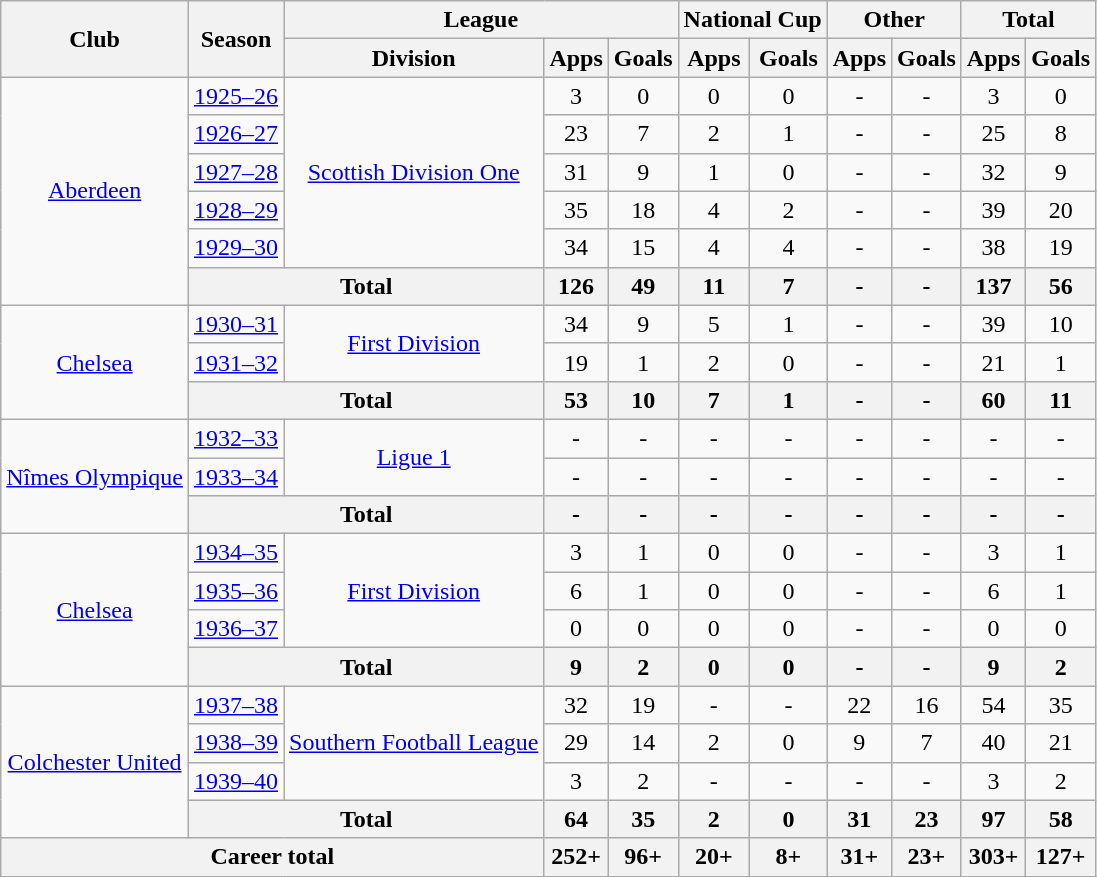<table class="wikitable" style="text-align:center">
<tr>
<th rowspan="2">Club</th>
<th rowspan="2">Season</th>
<th colspan="3">League</th>
<th colspan="2">National Cup</th>
<th colspan="2">Other</th>
<th colspan="2">Total</th>
</tr>
<tr>
<th>Division</th>
<th>Apps</th>
<th>Goals</th>
<th>Apps</th>
<th>Goals</th>
<th>Apps</th>
<th>Goals</th>
<th>Apps</th>
<th>Goals</th>
</tr>
<tr>
<td rowspan="6"><a href='#'>Aberdeen</a></td>
<td><a href='#'>1925–26</a></td>
<td rowspan="5"><a href='#'>Scottish Division One</a></td>
<td>3</td>
<td>0</td>
<td>0</td>
<td>0</td>
<td>-</td>
<td>-</td>
<td>3</td>
<td>0</td>
</tr>
<tr>
<td><a href='#'>1926–27</a></td>
<td>23</td>
<td>7</td>
<td>2</td>
<td>1</td>
<td>-</td>
<td>-</td>
<td>25</td>
<td>8</td>
</tr>
<tr>
<td><a href='#'>1927–28</a></td>
<td>31</td>
<td>9</td>
<td>1</td>
<td>0</td>
<td>-</td>
<td>-</td>
<td>32</td>
<td>9</td>
</tr>
<tr>
<td><a href='#'>1928–29</a></td>
<td>35</td>
<td>18</td>
<td>4</td>
<td>2</td>
<td>-</td>
<td>-</td>
<td>39</td>
<td>20</td>
</tr>
<tr>
<td><a href='#'>1929–30</a></td>
<td>34</td>
<td>15</td>
<td>4</td>
<td>4</td>
<td>-</td>
<td>-</td>
<td>38</td>
<td>19</td>
</tr>
<tr>
<th colspan="2">Total</th>
<th>126</th>
<th>49</th>
<th>11</th>
<th>7</th>
<th>-</th>
<th>-</th>
<th>137</th>
<th>56</th>
</tr>
<tr>
<td rowspan="3"><a href='#'>Chelsea</a></td>
<td><a href='#'>1930–31</a></td>
<td rowspan="2"><a href='#'>First Division</a></td>
<td>34</td>
<td>9</td>
<td>5</td>
<td>1</td>
<td>-</td>
<td>-</td>
<td>39</td>
<td>10</td>
</tr>
<tr>
<td><a href='#'>1931–32</a></td>
<td>19</td>
<td>1</td>
<td>2</td>
<td>0</td>
<td>-</td>
<td>-</td>
<td>21</td>
<td>1</td>
</tr>
<tr>
<th colspan="2">Total</th>
<th>53</th>
<th>10</th>
<th>7</th>
<th>1</th>
<th>-</th>
<th>-</th>
<th>60</th>
<th>11</th>
</tr>
<tr>
<td rowspan="3"><a href='#'>Nîmes Olympique</a></td>
<td><a href='#'>1932–33</a></td>
<td rowspan="2"><a href='#'>Ligue 1</a></td>
<td>-</td>
<td>-</td>
<td>-</td>
<td>-</td>
<td>-</td>
<td>-</td>
<td>-</td>
<td>-</td>
</tr>
<tr>
<td><a href='#'>1933–34</a></td>
<td>-</td>
<td>-</td>
<td>-</td>
<td>-</td>
<td>-</td>
<td>-</td>
<td>-</td>
<td>-</td>
</tr>
<tr>
<th colspan="2">Total</th>
<th>-</th>
<th>-</th>
<th>-</th>
<th>-</th>
<th>-</th>
<th>-</th>
<th>-</th>
<th>-</th>
</tr>
<tr>
<td rowspan="4"><a href='#'>Chelsea</a></td>
<td><a href='#'>1934–35</a></td>
<td rowspan="3"><a href='#'>First Division</a></td>
<td>3</td>
<td>1</td>
<td>0</td>
<td>0</td>
<td>-</td>
<td>-</td>
<td>3</td>
<td>1</td>
</tr>
<tr>
<td><a href='#'>1935–36</a></td>
<td>6</td>
<td>1</td>
<td>0</td>
<td>0</td>
<td>-</td>
<td>-</td>
<td>6</td>
<td>1</td>
</tr>
<tr>
<td><a href='#'>1936–37</a></td>
<td>0</td>
<td>0</td>
<td>0</td>
<td>0</td>
<td>-</td>
<td>-</td>
<td>0</td>
<td>0</td>
</tr>
<tr>
<th colspan="2">Total</th>
<th>9</th>
<th>2</th>
<th>0</th>
<th>0</th>
<th>-</th>
<th>-</th>
<th>9</th>
<th>2</th>
</tr>
<tr>
<td rowspan="4"><a href='#'>Colchester United</a></td>
<td><a href='#'>1937–38</a></td>
<td rowspan="3"><a href='#'>Southern Football League</a></td>
<td>32</td>
<td>19</td>
<td>-</td>
<td>-</td>
<td>22</td>
<td>16</td>
<td>54</td>
<td>35</td>
</tr>
<tr>
<td><a href='#'>1938–39</a></td>
<td>29</td>
<td>14</td>
<td>2</td>
<td>0</td>
<td>9</td>
<td>7</td>
<td>40</td>
<td>21</td>
</tr>
<tr>
<td><a href='#'>1939–40</a></td>
<td>3</td>
<td>2</td>
<td>-</td>
<td>-</td>
<td>-</td>
<td>-</td>
<td>3</td>
<td>2</td>
</tr>
<tr>
<th colspan="2">Total</th>
<th>64</th>
<th>35</th>
<th>2</th>
<th>0</th>
<th>31</th>
<th>23</th>
<th>97</th>
<th>58</th>
</tr>
<tr>
<th colspan="3">Career total</th>
<th>252+</th>
<th>96+</th>
<th>20+</th>
<th>8+</th>
<th>31+</th>
<th>23+</th>
<th>303+</th>
<th>127+</th>
</tr>
</table>
